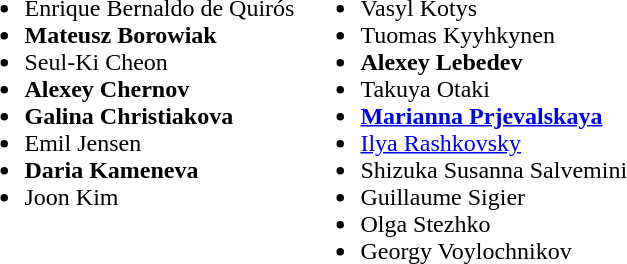<table>
<tr>
<td valign="top"><br><ul><li> Enrique Bernaldo de Quirós</li><li> <strong>Mateusz Borowiak</strong></li><li> Seul-Ki Cheon</li><li> <strong>Alexey Chernov</strong></li><li> <strong>Galina Christiakova</strong></li><li> Emil Jensen</li><li> <strong>Daria Kameneva</strong></li><li> Joon Kim</li></ul></td>
<td valign="top"><br><ul><li> Vasyl Kotys</li><li> Tuomas Kyyhkynen</li><li> <strong>Alexey Lebedev</strong></li><li> Takuya Otaki</li><li> <strong><a href='#'>Marianna Prjevalskaya</a></strong></li><li> <a href='#'>Ilya Rashkovsky</a></li><li> Shizuka Susanna Salvemini</li><li> Guillaume Sigier</li><li> Olga Stezhko</li><li> Georgy Voylochnikov</li></ul></td>
</tr>
</table>
